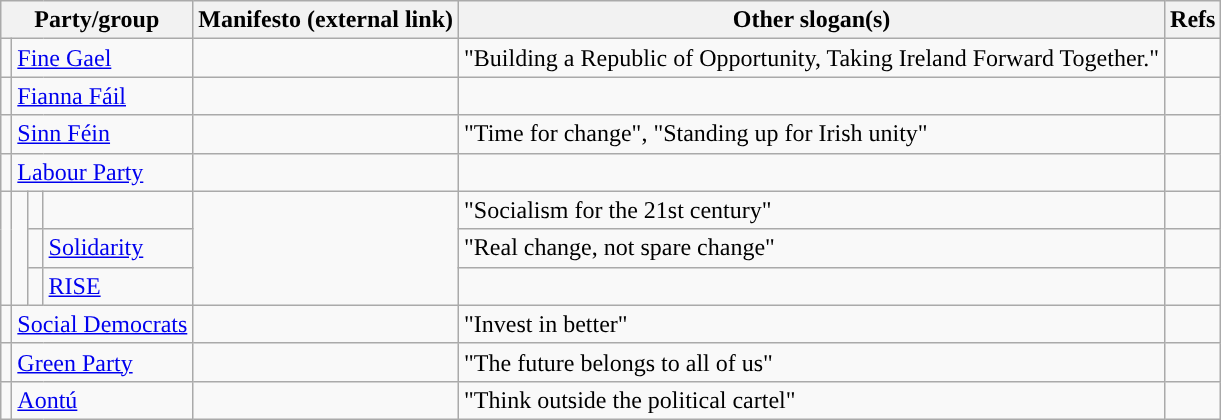<table class="wikitable sortable">
<tr>
<th colspan=4 class="unsortable">Party/group</th>
<th class="unsortable">Manifesto (external link)</th>
<th class="unsortable">Other slogan(s)</th>
<th class="unsortable">Refs</th>
</tr>
<tr>
<td style="background:"></td>
<td colspan=3><a href='#'>Fine Gael</a></td>
<td><em></em></td>
<td>"Building a Republic of Opportunity, Taking Ireland Forward Together."</td>
<td></td>
</tr>
<tr>
<td style="background:"></td>
<td colspan="3"><a href='#'>Fianna Fáil</a></td>
<td><em></em></td>
<td></td>
<td></td>
</tr>
<tr>
<td style="background:"></td>
<td colspan="3"><a href='#'>Sinn Féin</a></td>
<td><em></em></td>
<td>"Time for change", "Standing up for Irish unity"</td>
<td></td>
</tr>
<tr>
<td style="background:"></td>
<td colspan="3"><a href='#'>Labour Party</a></td>
<td><em> </em></td>
<td></td>
<td></td>
</tr>
<tr>
<td rowspan="3" style="background:"></td>
<td rowspan="3"></td>
<td style="background:"></td>
<td></td>
<td rowspan=3><em> </em></td>
<td>"Socialism for the 21st century"</td>
<td></td>
</tr>
<tr>
<td style="background:"></td>
<td><a href='#'>Solidarity</a></td>
<td>"Real change, not spare change"</td>
<td></td>
</tr>
<tr>
<td style="background:"></td>
<td><a href='#'>RISE</a></td>
<td></td>
<td></td>
</tr>
<tr>
<td style="background:"></td>
<td colspan="3"><a href='#'>Social Democrats</a></td>
<td><em></em></td>
<td>"Invest in better"</td>
<td></td>
</tr>
<tr>
<td style="background:"></td>
<td colspan=3><a href='#'>Green Party</a></td>
<td><em> </em></td>
<td>"The future belongs to all of us"</td>
<td></td>
</tr>
<tr>
<td style="background:"></td>
<td colspan=3><a href='#'>Aontú</a></td>
<td></td>
<td>"Think outside the political cartel"</td>
<td></td>
</tr>
</table>
